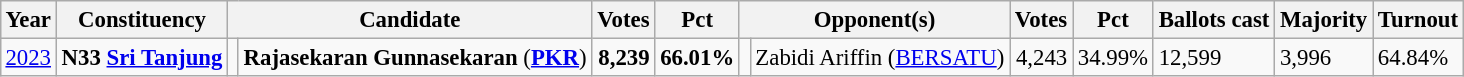<table class="wikitable" style="margin:0.5em ; font-size:95%">
<tr>
<th>Year</th>
<th>Constituency</th>
<th colspan=2>Candidate</th>
<th>Votes</th>
<th>Pct</th>
<th colspan=2>Opponent(s)</th>
<th>Votes</th>
<th>Pct</th>
<th>Ballots cast</th>
<th>Majority</th>
<th>Turnout</th>
</tr>
<tr>
<td><a href='#'>2023</a></td>
<td><strong>N33 <a href='#'>Sri Tanjung</a></strong></td>
<td></td>
<td><strong>Rajasekaran Gunnasekaran</strong> (<a href='#'><strong>PKR</strong></a>)</td>
<td align=right><strong>8,239</strong></td>
<td><strong>66.01%</strong></td>
<td bgcolor=></td>
<td>Zabidi Ariffin (<a href='#'>BERSATU</a>)</td>
<td align=right>4,243</td>
<td>34.99%</td>
<td>12,599</td>
<td>3,996</td>
<td>64.84%</td>
</tr>
</table>
